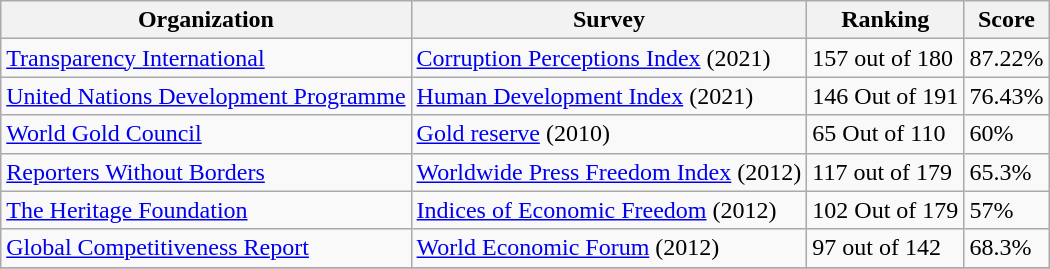<table class="wikitable">
<tr>
<th>Organization</th>
<th>Survey</th>
<th>Ranking</th>
<th>Score</th>
</tr>
<tr>
<td><a href='#'>Transparency International</a></td>
<td><a href='#'>Corruption Perceptions Index</a> (2021)</td>
<td>157 out of 180</td>
<td>87.22%</td>
</tr>
<tr>
<td><a href='#'>United Nations Development Programme</a></td>
<td><a href='#'>Human Development Index</a> (2021)</td>
<td>146 Out of 191</td>
<td>76.43%</td>
</tr>
<tr>
<td><a href='#'>World Gold Council</a></td>
<td><a href='#'>Gold reserve</a> (2010)</td>
<td>65 Out of 110</td>
<td>60%</td>
</tr>
<tr>
<td><a href='#'>Reporters Without Borders</a></td>
<td><a href='#'>Worldwide Press Freedom Index</a> (2012)</td>
<td>117 out of 179</td>
<td>65.3%</td>
</tr>
<tr>
<td><a href='#'>The Heritage Foundation</a></td>
<td><a href='#'>Indices of Economic Freedom</a> (2012)</td>
<td>102 Out of 179</td>
<td>57%</td>
</tr>
<tr>
<td><a href='#'>Global Competitiveness Report</a></td>
<td><a href='#'>World Economic Forum</a> (2012)</td>
<td>97 out of 142</td>
<td>68.3%</td>
</tr>
<tr>
</tr>
</table>
